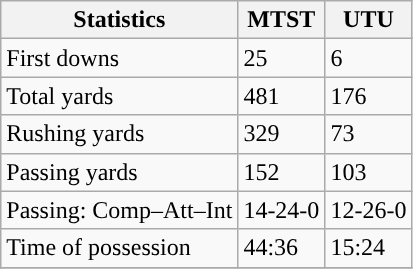<table class="wikitable" style="float: left;">
<tr>
<th>Statistics</th>
<th>MTST</th>
<th>UTU</th>
</tr>
<tr>
<td>First downs</td>
<td>25</td>
<td>6</td>
</tr>
<tr>
<td>Total yards</td>
<td>481</td>
<td>176</td>
</tr>
<tr>
<td>Rushing yards</td>
<td>329</td>
<td>73</td>
</tr>
<tr>
<td>Passing yards</td>
<td>152</td>
<td>103</td>
</tr>
<tr>
<td>Passing: Comp–Att–Int</td>
<td>14-24-0</td>
<td>12-26-0</td>
</tr>
<tr>
<td>Time of possession</td>
<td>44:36</td>
<td>15:24</td>
</tr>
<tr>
</tr>
</table>
